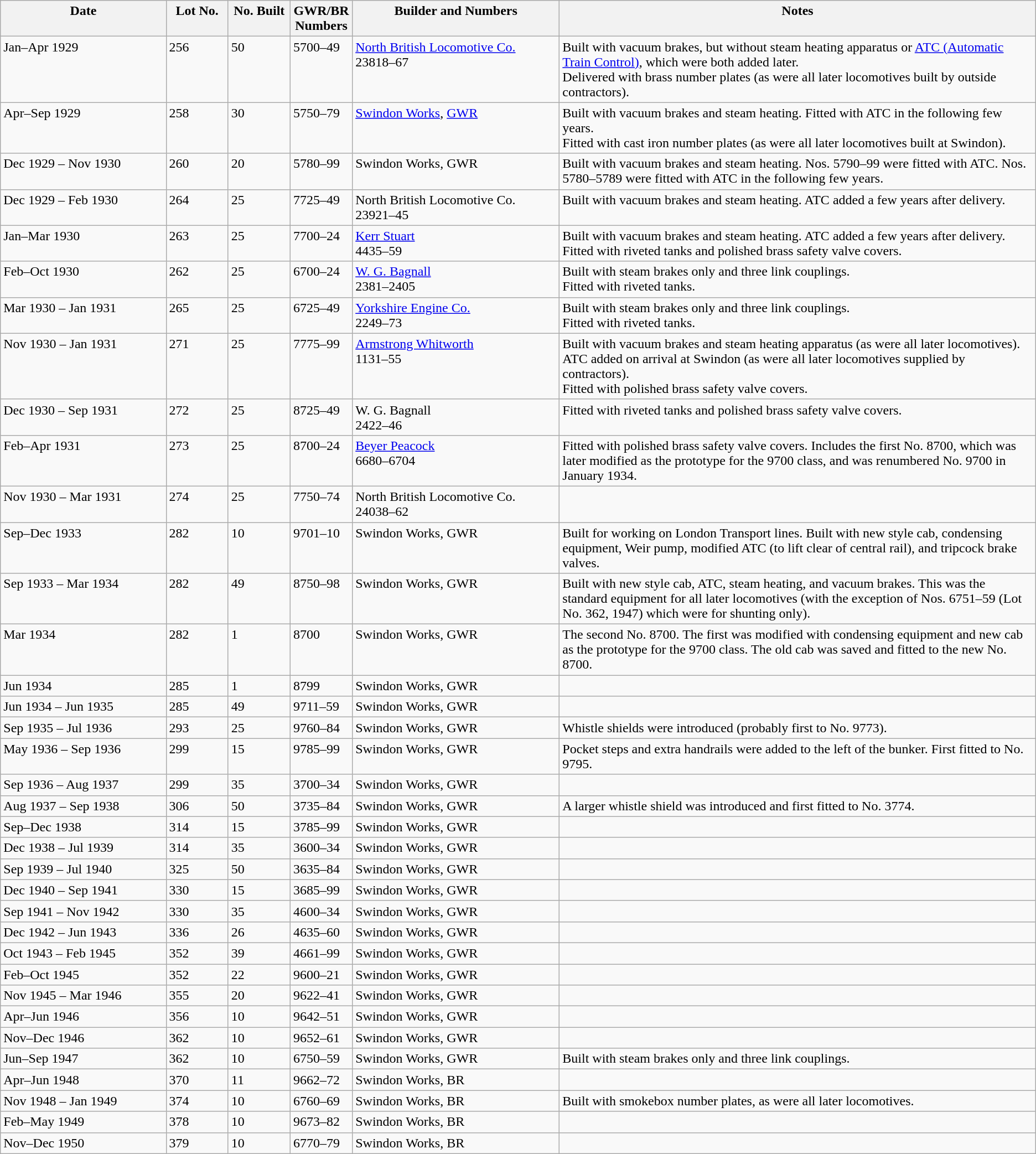<table class="wikitable sortable" summary="A six column table arranged by date.">
<tr valign="top">
<th style="width:16%;">Date</th>
<th style="width:6%;">Lot No.</th>
<th style="width:6%;">No. Built</th>
<th style="width:6%;">GWR/BR Numbers</th>
<th style="width:20%;">Builder and Numbers</th>
<th style="width:46%;" class="unsortable">Notes<br></th>
</tr>
<tr valign="top">
<td data-sort-value="192901">Jan–Apr 1929</td>
<td>256</td>
<td>50</td>
<td>5700–49</td>
<td><a href='#'>North British Locomotive Co.</a><br>23818–67</td>
<td>Built with vacuum brakes, but without steam heating apparatus or <a href='#'>ATC (Automatic Train Control)</a>, which were both added later.<br>Delivered with brass number plates (as were all later locomotives built by outside contractors).
</td>
</tr>
<tr valign="top">
<td data-sort-value="192904">Apr–Sep 1929</td>
<td>258</td>
<td>30</td>
<td>5750–79</td>
<td><a href='#'>Swindon Works</a>, <a href='#'>GWR</a></td>
<td>Built with vacuum brakes and steam heating. Fitted with ATC in the following few years.<br>Fitted with cast iron number plates (as were all later locomotives built at Swindon). 
</td>
</tr>
<tr valign="top">
<td data-sort-value="192912a">Dec 1929 – Nov 1930</td>
<td>260</td>
<td>20</td>
<td>5780–99</td>
<td>Swindon Works, GWR</td>
<td>Built with vacuum brakes and steam heating. Nos. 5790–99 were fitted with ATC. Nos. 5780–5789 were fitted with ATC in the following few years.<br></td>
</tr>
<tr valign="top">
<td data-sort-value="192912b">Dec 1929 – Feb 1930</td>
<td>264</td>
<td>25</td>
<td>7725–49</td>
<td>North British Locomotive Co.<br>23921–45</td>
<td>Built with vacuum brakes and steam heating. ATC added a few years after delivery.<br></td>
</tr>
<tr valign="top">
<td data-sort-value="193001">Jan–Mar 1930</td>
<td>263</td>
<td>25</td>
<td>7700–24</td>
<td><a href='#'>Kerr Stuart</a><br>4435–59</td>
<td>Built with vacuum brakes and steam heating. ATC added a few years after delivery.<br>Fitted with riveted tanks and polished brass safety valve covers. 
</td>
</tr>
<tr valign="top">
<td data-sort-value="193002">Feb–Oct 1930</td>
<td>262</td>
<td>25</td>
<td>6700–24</td>
<td><a href='#'>W. G. Bagnall</a><br>2381–2405</td>
<td>Built with steam brakes only and three link couplings.<br>Fitted with riveted tanks.
</td>
</tr>
<tr valign="top">
<td data-sort-value="193003">Mar 1930 – Jan 1931</td>
<td>265</td>
<td>25</td>
<td>6725–49</td>
<td><a href='#'>Yorkshire Engine Co.</a><br>2249–73</td>
<td>Built with steam brakes only and three link couplings.<br>Fitted with riveted tanks.
</td>
</tr>
<tr valign="top">
<td data-sort-value="193011">Nov 1930 – Jan 1931</td>
<td>271</td>
<td>25</td>
<td>7775–99</td>
<td><a href='#'>Armstrong Whitworth</a><br>1131–55</td>
<td>Built with vacuum brakes and steam heating apparatus (as were all later locomotives). ATC added on arrival at Swindon (as were all later locomotives supplied by contractors).<br>Fitted with polished brass safety valve covers. 
</td>
</tr>
<tr valign="top">
<td data-sort-value="193012">Dec 1930 – Sep 1931</td>
<td>272</td>
<td>25</td>
<td>8725–49</td>
<td>W. G. Bagnall<br>2422–46</td>
<td>Fitted with riveted tanks and polished brass safety valve covers.<br></td>
</tr>
<tr valign="top">
<td data-sort-value="193102">Feb–Apr 1931</td>
<td>273</td>
<td>25</td>
<td>8700–24</td>
<td><a href='#'>Beyer Peacock</a><br>6680–6704</td>
<td>Fitted with polished brass safety valve covers. Includes the first No. 8700, which was later modified as the prototype for the 9700 class, and was renumbered No. 9700 in January 1934.<br></td>
</tr>
<tr valign="top">
<td data-sort-value="193011">Nov 1930 – Mar 1931</td>
<td>274</td>
<td>25</td>
<td>7750–74</td>
<td>North British Locomotive Co.<br>24038–62</td>
<td><br></td>
</tr>
<tr valign="top">
<td data-sort-value="193311a">Sep–Dec 1933</td>
<td>282</td>
<td>10</td>
<td>9701–10</td>
<td>Swindon Works, GWR</td>
<td>Built for working on London Transport lines. Built with new style cab, condensing equipment, Weir pump, modified ATC (to lift clear of central rail), and tripcock brake valves.<br></td>
</tr>
<tr valign="top">
<td data-sort-value=193311b>Sep 1933 – Mar 1934</td>
<td>282</td>
<td>49</td>
<td>8750–98</td>
<td>Swindon Works, GWR</td>
<td>Built with new style cab, ATC, steam heating, and vacuum brakes. This was the standard equipment for all later locomotives (with the exception of Nos. 6751–59 (Lot No. 362, 1947) which were for shunting only).<br></td>
</tr>
<tr valign="top">
<td data-sort-value="193403">Mar 1934</td>
<td>282</td>
<td>1</td>
<td>8700</td>
<td>Swindon Works, GWR</td>
<td>The second No. 8700. The first was modified with condensing equipment and new cab as the prototype for the 9700 class. The old cab was saved and fitted to the new No. 8700.<br></td>
</tr>
<tr valign="top">
<td data-sort-value="193406a">Jun 1934</td>
<td>285</td>
<td>1</td>
<td>8799</td>
<td>Swindon Works, GWR</td>
<td><br></td>
</tr>
<tr valign="top">
<td data-sort-value="193406b">Jun 1934 – Jun 1935</td>
<td>285</td>
<td>49</td>
<td>9711–59</td>
<td>Swindon Works, GWR</td>
<td><br></td>
</tr>
<tr valign="top">
<td data-sort-value="193509">Sep 1935 – Jul 1936</td>
<td>293</td>
<td>25</td>
<td>9760–84</td>
<td>Swindon Works, GWR</td>
<td>Whistle shields were introduced (probably first to No. 9773).<br></td>
</tr>
<tr valign="top">
<td data-sort-value="193605">May 1936 – Sep 1936</td>
<td>299</td>
<td>15</td>
<td>9785–99</td>
<td>Swindon Works, GWR</td>
<td>Pocket steps and extra handrails were added to the left of the bunker. First fitted to No. 9795.<br></td>
</tr>
<tr valign="top">
<td data-sort-value="193609">Sep 1936 – Aug 1937</td>
<td>299</td>
<td>35</td>
<td>3700–34</td>
<td>Swindon Works, GWR</td>
<td><br></td>
</tr>
<tr valign="top">
<td data-sort-value="193708">Aug 1937 – Sep 1938</td>
<td>306</td>
<td>50</td>
<td>3735–84</td>
<td>Swindon Works, GWR</td>
<td>A larger whistle shield was introduced and first fitted to No. 3774.<br></td>
</tr>
<tr valign="top">
<td data-sort-value="193809">Sep–Dec 1938</td>
<td>314</td>
<td>15</td>
<td>3785–99</td>
<td>Swindon Works, GWR</td>
<td><br></td>
</tr>
<tr valign="top">
<td data-sort-value="193812">Dec 1938 – Jul 1939</td>
<td>314</td>
<td>35</td>
<td>3600–34</td>
<td>Swindon Works, GWR</td>
<td><br></td>
</tr>
<tr valign="top">
<td data-sort-value="193909">Sep 1939 – Jul 1940</td>
<td>325</td>
<td>50</td>
<td>3635–84</td>
<td>Swindon Works, GWR</td>
<td><br></td>
</tr>
<tr valign="top">
<td data-sort-value="194012">Dec 1940 – Sep 1941</td>
<td>330</td>
<td>15</td>
<td>3685–99</td>
<td>Swindon Works, GWR</td>
<td><br></td>
</tr>
<tr valign="top">
<td data-sort-value="194109">Sep 1941 – Nov 1942</td>
<td>330</td>
<td>35</td>
<td>4600–34</td>
<td>Swindon Works, GWR</td>
<td><br></td>
</tr>
<tr valign="top">
<td data-sort-value="194212">Dec 1942 – Jun 1943</td>
<td>336</td>
<td>26</td>
<td>4635–60</td>
<td>Swindon Works, GWR</td>
<td><br></td>
</tr>
<tr valign="top">
<td data-sort-value="194310">Oct 1943 – Feb 1945</td>
<td>352</td>
<td>39</td>
<td>4661–99</td>
<td>Swindon Works, GWR</td>
<td><br></td>
</tr>
<tr valign="top">
<td data-sort-value="194510">Feb–Oct 1945</td>
<td>352</td>
<td>22</td>
<td>9600–21</td>
<td>Swindon Works, GWR</td>
<td><br></td>
</tr>
<tr valign="top">
<td data-sort-value="194511">Nov 1945 – Mar 1946</td>
<td>355</td>
<td>20</td>
<td>9622–41</td>
<td>Swindon Works, GWR</td>
<td><br></td>
</tr>
<tr valign="top">
<td data-sort-value="194604">Apr–Jun 1946</td>
<td>356</td>
<td>10</td>
<td>9642–51</td>
<td>Swindon Works, GWR</td>
<td><br></td>
</tr>
<tr valign="top">
<td data-sort-value="194611">Nov–Dec 1946</td>
<td>362</td>
<td>10</td>
<td>9652–61</td>
<td>Swindon Works, GWR</td>
<td><br></td>
</tr>
<tr valign="top">
<td data-sort-value="194706">Jun–Sep 1947</td>
<td>362</td>
<td>10</td>
<td>6750–59</td>
<td>Swindon Works, GWR</td>
<td>Built with steam brakes only and three link couplings.<br></td>
</tr>
<tr valign="top">
<td data-sort-value="194804">Apr–Jun 1948</td>
<td>370</td>
<td>11</td>
<td>9662–72</td>
<td>Swindon Works, BR</td>
<td><br></td>
</tr>
<tr valign="top">
<td data-sort-value="194811">Nov 1948 – Jan 1949</td>
<td>374</td>
<td>10</td>
<td>6760–69</td>
<td>Swindon Works, BR</td>
<td>Built with smokebox number plates, as were all later locomotives.<br></td>
</tr>
<tr valign="top">
<td data-sort-value="194902">Feb–May 1949</td>
<td>378</td>
<td>10</td>
<td>9673–82</td>
<td>Swindon Works, BR</td>
<td><br></td>
</tr>
<tr valign="top">
<td data-sort-value="195011">Nov–Dec 1950</td>
<td>379</td>
<td>10</td>
<td>6770–79</td>
<td>Swindon Works, BR</td>
<td></td>
</tr>
</table>
